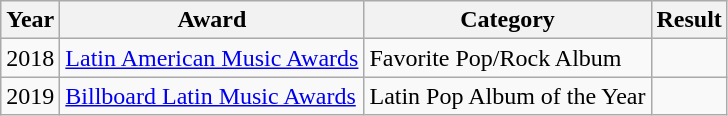<table class="wikitable">
<tr>
<th>Year</th>
<th>Award</th>
<th>Category</th>
<th>Result</th>
</tr>
<tr>
<td>2018</td>
<td><a href='#'>Latin American Music Awards</a></td>
<td>Favorite Pop/Rock Album</td>
<td></td>
</tr>
<tr>
<td>2019</td>
<td><a href='#'>Billboard Latin Music Awards</a></td>
<td>Latin Pop Album of the Year</td>
<td></td>
</tr>
</table>
